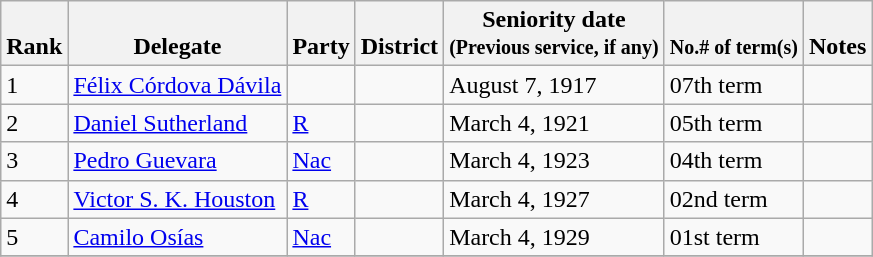<table class="wikitable sortable">
<tr valign=bottom>
<th>Rank</th>
<th>Delegate</th>
<th>Party</th>
<th>District</th>
<th>Seniority date<br><small>(Previous service, if any)</small></th>
<th><small><br>No.# of term(s)</small></th>
<th>Notes</th>
</tr>
<tr>
<td>1</td>
<td><a href='#'>Félix Córdova Dávila</a></td>
<td></td>
<td></td>
<td>August 7, 1917</td>
<td>07th term</td>
<td></td>
</tr>
<tr>
<td>2</td>
<td><a href='#'>Daniel Sutherland</a></td>
<td><a href='#'>R</a></td>
<td></td>
<td>March 4, 1921</td>
<td>05th term</td>
<td></td>
</tr>
<tr>
<td>3</td>
<td><a href='#'>Pedro Guevara</a></td>
<td><a href='#'>Nac</a></td>
<td></td>
<td>March 4, 1923</td>
<td>04th term</td>
<td></td>
</tr>
<tr>
<td>4</td>
<td><a href='#'>Victor S. K. Houston</a></td>
<td><a href='#'>R</a></td>
<td></td>
<td>March 4, 1927</td>
<td>02nd term</td>
<td></td>
</tr>
<tr>
<td>5</td>
<td><a href='#'>Camilo Osías</a></td>
<td><a href='#'>Nac</a></td>
<td></td>
<td>March 4, 1929</td>
<td>01st term</td>
<td></td>
</tr>
<tr>
</tr>
</table>
